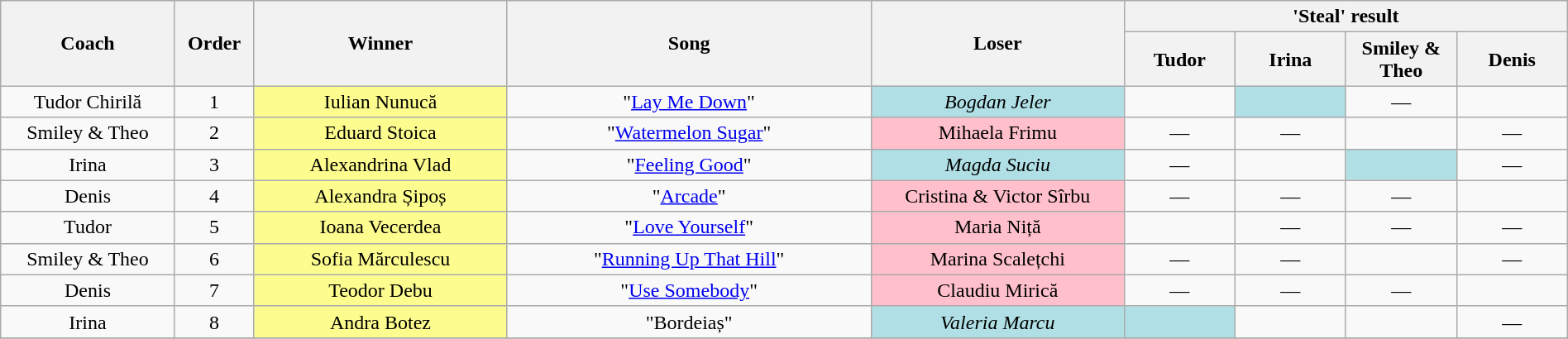<table class="wikitable" style="text-align: center; width:100%;">
<tr>
<th rowspan="2" style="width:11%;">Coach</th>
<th rowspan="2" style="width:05%;">Order</th>
<th rowspan="2" style="width:16%;">Winner</th>
<th rowspan="2" style="width:23%;">Song</th>
<th rowspan="2" style="width:16%;">Loser</th>
<th colspan="4" style="width:28%;">'Steal' result</th>
</tr>
<tr>
<th style="width:07%;">Tudor</th>
<th style="width:07%;">Irina</th>
<th style="width:07%;">Smiley & Theo</th>
<th style="width:07%;">Denis</th>
</tr>
<tr>
<td>Tudor Chirilă</td>
<td>1</td>
<td bgcolor="#fdfc8f">Iulian Nunucă</td>
<td>"<a href='#'>Lay Me Down</a>"</td>
<td bgcolor="#b0e0e6"><em>Bogdan Jeler</em></td>
<td></td>
<td bgcolor="#b0e0e6"><strong></strong></td>
<td>—</td>
<td><strong></strong></td>
</tr>
<tr>
<td>Smiley & Theo</td>
<td>2</td>
<td bgcolor="#fdfc8f">Eduard Stoica</td>
<td>"<a href='#'>Watermelon Sugar</a>"</td>
<td bgcolor="pink">Mihaela Frimu</td>
<td>—</td>
<td>—</td>
<td></td>
<td>—</td>
</tr>
<tr>
<td>Irina</td>
<td>3</td>
<td bgcolor="#fdfc8f">Alexandrina Vlad</td>
<td>"<a href='#'>Feeling Good</a>"</td>
<td bgcolor="#b0e0e6"><em>Magda Suciu</em></td>
<td>—</td>
<td></td>
<td bgcolor="#b0e0e6"><strong></strong></td>
<td>—</td>
</tr>
<tr>
<td>Denis</td>
<td>4</td>
<td bgcolor="#fdfc8f">Alexandra Șipoș</td>
<td>"<a href='#'>Arcade</a>"</td>
<td bgcolor="pink">Cristina & Victor Sîrbu</td>
<td>—</td>
<td>—</td>
<td>—</td>
<td></td>
</tr>
<tr>
<td>Tudor</td>
<td>5</td>
<td bgcolor="#fdfc8f">Ioana Vecerdea</td>
<td>"<a href='#'>Love Yourself</a>"</td>
<td bgcolor="pink">Maria Niță</td>
<td></td>
<td>—</td>
<td>—</td>
<td>—</td>
</tr>
<tr>
<td>Smiley & Theo</td>
<td>6</td>
<td bgcolor="#fdfc8f">Sofia Mărculescu</td>
<td>"<a href='#'>Running Up That Hill</a>"</td>
<td bgcolor="pink">Marina Scalețchi</td>
<td>—</td>
<td>—</td>
<td></td>
<td>—</td>
</tr>
<tr>
<td>Denis</td>
<td>7</td>
<td bgcolor="#fdfc8f">Teodor Debu</td>
<td>"<a href='#'>Use Somebody</a>"</td>
<td bgcolor="pink">Claudiu Mirică</td>
<td>—</td>
<td>—</td>
<td>—</td>
<td></td>
</tr>
<tr>
<td>Irina</td>
<td>8</td>
<td bgcolor="#fdfc8f">Andra Botez</td>
<td>"Bordeiaș"</td>
<td bgcolor="#b0e0e6"><em>Valeria Marcu</em></td>
<td bgcolor="#b0e0e6"><strong></strong></td>
<td></td>
<td><strong></strong></td>
<td>—</td>
</tr>
<tr>
</tr>
</table>
